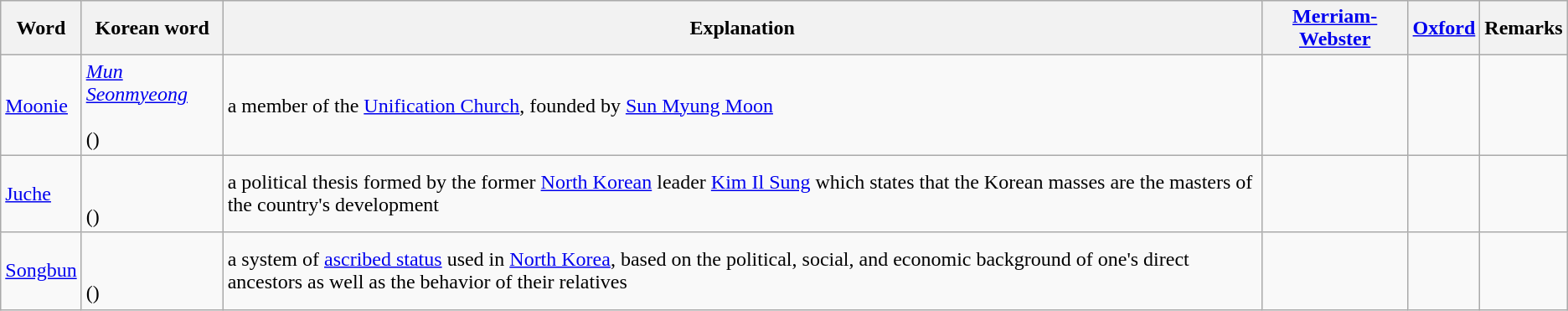<table class="wikitable" style="text-align: left;">
<tr style="background:#ececec;">
<th>Word</th>
<th>Korean word</th>
<th>Explanation</th>
<th><a href='#'>Merriam-Webster</a></th>
<th><a href='#'>Oxford</a></th>
<th>Remarks</th>
</tr>
<tr>
<td><a href='#'>Moonie</a></td>
<td><em><a href='#'>Mun Seonmyeong</a></em><br><br>()</td>
<td>a member of the <a href='#'>Unification Church</a>, founded by <a href='#'>Sun Myung Moon</a></td>
<td></td>
<td></td>
<td></td>
</tr>
<tr>
<td><a href='#'>Juche</a></td>
<td><br><br>()</td>
<td>a political thesis formed by the former <a href='#'>North Korean</a> leader <a href='#'>Kim Il Sung</a> which states that the Korean masses are the masters of the country's development</td>
<td></td>
<td></td>
<td></td>
</tr>
<tr>
<td><a href='#'>Songbun</a></td>
<td><br><br>()</td>
<td>a system of <a href='#'>ascribed status</a> used in <a href='#'>North Korea</a>, based on the political, social, and economic background of one's direct ancestors as well as the behavior of their relatives</td>
<td></td>
<td></td>
<td></td>
</tr>
</table>
